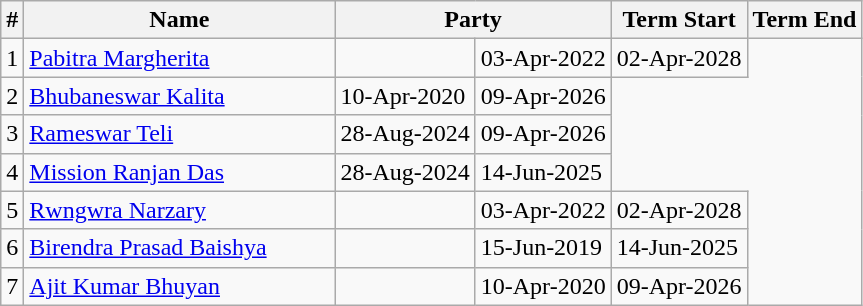<table class="wikitable sortable">
<tr>
<th>#</th>
<th style="width:200px">Name</th>
<th colspan="2">Party</th>
<th>Term Start</th>
<th>Term End</th>
</tr>
<tr>
<td>1</td>
<td><a href='#'>Pabitra Margherita</a></td>
<td></td>
<td>03-Apr-2022</td>
<td>02-Apr-2028</td>
</tr>
<tr>
<td>2</td>
<td><a href='#'>Bhubaneswar Kalita</a></td>
<td>10-Apr-2020</td>
<td>09-Apr-2026</td>
</tr>
<tr>
<td>3</td>
<td><a href='#'>Rameswar Teli</a></td>
<td>28-Aug-2024</td>
<td>09-Apr-2026</td>
</tr>
<tr>
<td>4</td>
<td><a href='#'>Mission Ranjan Das</a></td>
<td>28-Aug-2024</td>
<td>14-Jun-2025</td>
</tr>
<tr>
<td>5</td>
<td><a href='#'>Rwngwra Narzary</a></td>
<td></td>
<td>03-Apr-2022</td>
<td>02-Apr-2028</td>
</tr>
<tr>
<td>6</td>
<td><a href='#'>Birendra Prasad Baishya</a></td>
<td></td>
<td>15-Jun-2019</td>
<td>14-Jun-2025</td>
</tr>
<tr>
<td>7</td>
<td><a href='#'>Ajit Kumar Bhuyan</a></td>
<td></td>
<td>10-Apr-2020</td>
<td>09-Apr-2026</td>
</tr>
</table>
